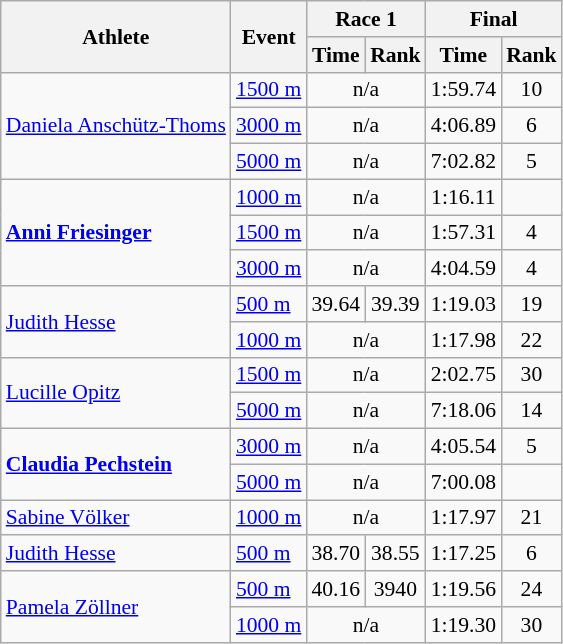<table class="wikitable" style="font-size:90%">
<tr>
<th rowspan="2">Athlete</th>
<th rowspan="2">Event</th>
<th colspan="2">Race 1</th>
<th colspan="2">Final</th>
</tr>
<tr>
<th>Time</th>
<th>Rank</th>
<th>Time</th>
<th>Rank</th>
</tr>
<tr>
<td rowspan=3><a href='#'>Daniela Anschütz-Thoms</a></td>
<td><a href='#'>1500 m</a></td>
<td colspan=2 align="center">n/a</td>
<td align="center">1:59.74</td>
<td align="center">10</td>
</tr>
<tr>
<td><a href='#'>3000 m</a></td>
<td colspan=2 align="center">n/a</td>
<td align="center">4:06.89</td>
<td align="center">6</td>
</tr>
<tr>
<td><a href='#'>5000 m</a></td>
<td colspan=2 align="center">n/a</td>
<td align="center">7:02.82</td>
<td align="center">5</td>
</tr>
<tr>
<td rowspan=3><strong><a href='#'>Anni Friesinger</a></strong></td>
<td><a href='#'>1000 m</a></td>
<td colspan=2 align="center">n/a</td>
<td align="center">1:16.11</td>
<td align="center"></td>
</tr>
<tr>
<td><a href='#'>1500 m</a></td>
<td colspan=2 align="center">n/a</td>
<td align="center">1:57.31</td>
<td align="center">4</td>
</tr>
<tr>
<td><a href='#'>3000 m</a></td>
<td colspan=2 align="center">n/a</td>
<td align="center">4:04.59</td>
<td align="center">4</td>
</tr>
<tr>
<td rowspan=2><a href='#'>Judith Hesse</a></td>
<td><a href='#'>500 m</a></td>
<td align="center">39.64</td>
<td align="center">39.39</td>
<td align="center">1:19.03</td>
<td align="center">19</td>
</tr>
<tr>
<td><a href='#'>1000 m</a></td>
<td colspan=2 align="center">n/a</td>
<td align="center">1:17.98</td>
<td align="center">22</td>
</tr>
<tr>
<td rowspan=2><a href='#'>Lucille Opitz</a></td>
<td><a href='#'>1500 m</a></td>
<td colspan=2 align="center">n/a</td>
<td align="center">2:02.75</td>
<td align="center">30</td>
</tr>
<tr>
<td><a href='#'>5000 m</a></td>
<td colspan=2 align="center">n/a</td>
<td align="center">7:18.06</td>
<td align="center">14</td>
</tr>
<tr>
<td rowspan=2><strong><a href='#'>Claudia Pechstein</a></strong></td>
<td><a href='#'>3000 m</a></td>
<td colspan=2 align="center">n/a</td>
<td align="center">4:05.54</td>
<td align="center">5</td>
</tr>
<tr>
<td><a href='#'>5000 m</a></td>
<td colspan=2 align="center">n/a</td>
<td align="center">7:00.08</td>
<td align="center"></td>
</tr>
<tr>
<td><a href='#'>Sabine Völker</a></td>
<td><a href='#'>1000 m</a></td>
<td colspan=2 align="center">n/a</td>
<td align="center">1:17.97</td>
<td align="center">21</td>
</tr>
<tr>
<td><a href='#'>Judith Hesse</a></td>
<td><a href='#'>500 m</a></td>
<td align="center">38.70</td>
<td align="center">38.55</td>
<td align="center">1:17.25</td>
<td align="center">6</td>
</tr>
<tr>
<td rowspan=2><a href='#'>Pamela Zöllner</a></td>
<td><a href='#'>500 m</a></td>
<td align="center">40.16</td>
<td align="center">3940</td>
<td align="center">1:19.56</td>
<td align="center">24</td>
</tr>
<tr>
<td><a href='#'>1000 m</a></td>
<td colspan=2 align="center">n/a</td>
<td align="center">1:19.30</td>
<td align="center">30</td>
</tr>
</table>
